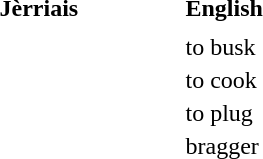<table>
<tr>
<td width="120em"><strong>Jèrriais</strong></td>
<td width="120em"><strong>English</strong></td>
</tr>
<tr>
<td></td>
<td></td>
</tr>
<tr>
<td></td>
<td>to busk</td>
</tr>
<tr>
<td></td>
<td>to cook</td>
</tr>
<tr>
<td></td>
<td>to plug</td>
</tr>
<tr>
<td></td>
<td>bragger</td>
</tr>
</table>
